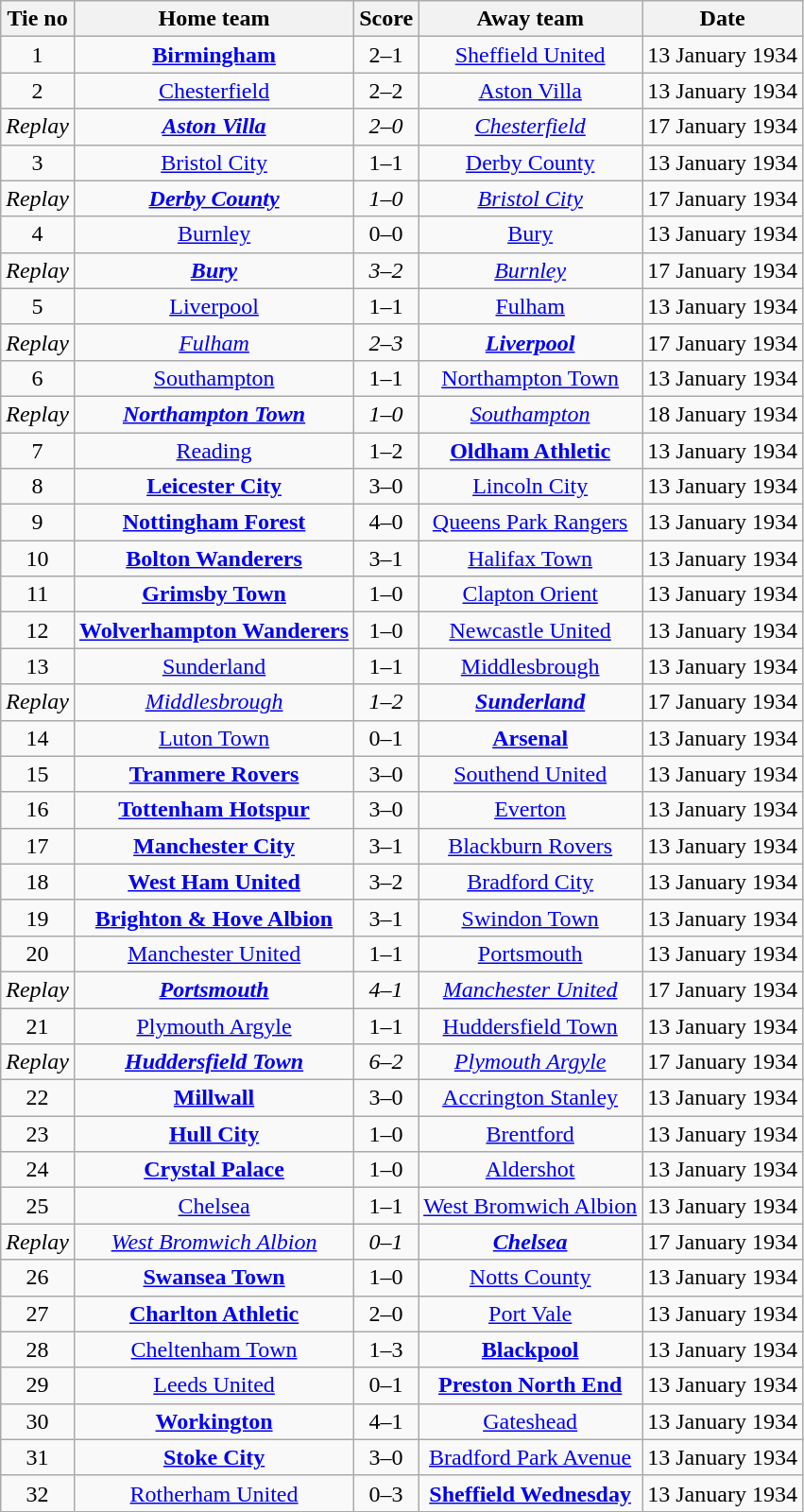<table class="wikitable" style="text-align: center">
<tr>
<th>Tie no</th>
<th>Home team</th>
<th>Score</th>
<th>Away team</th>
<th>Date</th>
</tr>
<tr>
<td>1</td>
<td><strong><a href='#'>Birmingham</a></strong></td>
<td>2–1</td>
<td><a href='#'>Sheffield United</a></td>
<td>13 January 1934</td>
</tr>
<tr>
<td>2</td>
<td><a href='#'>Chesterfield</a></td>
<td>2–2</td>
<td><a href='#'>Aston Villa</a></td>
<td>13 January 1934</td>
</tr>
<tr>
<td><em>Replay</em></td>
<td><strong><em><a href='#'>Aston Villa</a></em></strong></td>
<td><em>2–0</em></td>
<td><em><a href='#'>Chesterfield</a></em></td>
<td>17 January 1934</td>
</tr>
<tr>
<td>3</td>
<td><a href='#'>Bristol City</a></td>
<td>1–1</td>
<td><a href='#'>Derby County</a></td>
<td>13 January 1934</td>
</tr>
<tr>
<td><em>Replay</em></td>
<td><strong><em><a href='#'>Derby County</a></em></strong></td>
<td><em>1–0</em></td>
<td><em><a href='#'>Bristol City</a></em></td>
<td>17 January 1934</td>
</tr>
<tr>
<td>4</td>
<td><a href='#'>Burnley</a></td>
<td>0–0</td>
<td><a href='#'>Bury</a></td>
<td>13 January 1934</td>
</tr>
<tr>
<td><em>Replay</em></td>
<td><strong><em><a href='#'>Bury</a></em></strong></td>
<td><em>3–2</em></td>
<td><em><a href='#'>Burnley</a></em></td>
<td>17 January 1934</td>
</tr>
<tr>
<td>5</td>
<td><a href='#'>Liverpool</a></td>
<td>1–1</td>
<td><a href='#'>Fulham</a></td>
<td>13 January 1934</td>
</tr>
<tr>
<td><em>Replay</em></td>
<td><em><a href='#'>Fulham</a></em></td>
<td><em>2–3</em></td>
<td><strong><em><a href='#'>Liverpool</a></em></strong></td>
<td>17 January 1934</td>
</tr>
<tr>
<td>6</td>
<td><a href='#'>Southampton</a></td>
<td>1–1</td>
<td><a href='#'>Northampton Town</a></td>
<td>13 January 1934</td>
</tr>
<tr>
<td><em>Replay</em></td>
<td><strong><em><a href='#'>Northampton Town</a></em></strong></td>
<td><em>1–0</em></td>
<td><em><a href='#'>Southampton</a></em></td>
<td>18 January 1934</td>
</tr>
<tr>
<td>7</td>
<td><a href='#'>Reading</a></td>
<td>1–2</td>
<td><strong><a href='#'>Oldham Athletic</a></strong></td>
<td>13 January 1934</td>
</tr>
<tr>
<td>8</td>
<td><strong><a href='#'>Leicester City</a></strong></td>
<td>3–0</td>
<td><a href='#'>Lincoln City</a></td>
<td>13 January 1934</td>
</tr>
<tr>
<td>9</td>
<td><strong><a href='#'>Nottingham Forest</a></strong></td>
<td>4–0</td>
<td><a href='#'>Queens Park Rangers</a></td>
<td>13 January 1934</td>
</tr>
<tr>
<td>10</td>
<td><strong><a href='#'>Bolton Wanderers</a></strong></td>
<td>3–1</td>
<td><a href='#'>Halifax Town</a></td>
<td>13 January 1934</td>
</tr>
<tr>
<td>11</td>
<td><strong><a href='#'>Grimsby Town</a></strong></td>
<td>1–0</td>
<td><a href='#'>Clapton Orient</a></td>
<td>13 January 1934</td>
</tr>
<tr>
<td>12</td>
<td><strong><a href='#'>Wolverhampton Wanderers</a></strong></td>
<td>1–0</td>
<td><a href='#'>Newcastle United</a></td>
<td>13 January 1934</td>
</tr>
<tr>
<td>13</td>
<td><a href='#'>Sunderland</a></td>
<td>1–1</td>
<td><a href='#'>Middlesbrough</a></td>
<td>13 January 1934</td>
</tr>
<tr>
<td><em>Replay</em></td>
<td><em><a href='#'>Middlesbrough</a></em></td>
<td><em>1–2</em></td>
<td><strong><em><a href='#'>Sunderland</a></em></strong></td>
<td>17 January 1934</td>
</tr>
<tr>
<td>14</td>
<td><a href='#'>Luton Town</a></td>
<td>0–1</td>
<td><strong><a href='#'>Arsenal</a></strong></td>
<td>13 January 1934</td>
</tr>
<tr>
<td>15</td>
<td><strong><a href='#'>Tranmere Rovers</a></strong></td>
<td>3–0</td>
<td><a href='#'>Southend United</a></td>
<td>13 January 1934</td>
</tr>
<tr>
<td>16</td>
<td><strong><a href='#'>Tottenham Hotspur</a></strong></td>
<td>3–0</td>
<td><a href='#'>Everton</a></td>
<td>13 January 1934</td>
</tr>
<tr>
<td>17</td>
<td><strong><a href='#'>Manchester City</a></strong></td>
<td>3–1</td>
<td><a href='#'>Blackburn Rovers</a></td>
<td>13 January 1934</td>
</tr>
<tr>
<td>18</td>
<td><strong><a href='#'>West Ham United</a></strong></td>
<td>3–2</td>
<td><a href='#'>Bradford City</a></td>
<td>13 January 1934</td>
</tr>
<tr>
<td>19</td>
<td><strong><a href='#'>Brighton & Hove Albion</a></strong></td>
<td>3–1</td>
<td><a href='#'>Swindon Town</a></td>
<td>13 January 1934</td>
</tr>
<tr>
<td>20</td>
<td><a href='#'>Manchester United</a></td>
<td>1–1</td>
<td><a href='#'>Portsmouth</a></td>
<td>13 January 1934</td>
</tr>
<tr>
<td><em>Replay</em></td>
<td><strong><em><a href='#'>Portsmouth</a></em></strong></td>
<td><em>4–1</em></td>
<td><em><a href='#'>Manchester United</a></em></td>
<td>17 January 1934</td>
</tr>
<tr>
<td>21</td>
<td><a href='#'>Plymouth Argyle</a></td>
<td>1–1</td>
<td><a href='#'>Huddersfield Town</a></td>
<td>13 January 1934</td>
</tr>
<tr>
<td><em>Replay</em></td>
<td><strong><em><a href='#'>Huddersfield Town</a></em></strong></td>
<td><em>6–2</em></td>
<td><em><a href='#'>Plymouth Argyle</a></em></td>
<td>17 January 1934</td>
</tr>
<tr>
<td>22</td>
<td><strong><a href='#'>Millwall</a></strong></td>
<td>3–0</td>
<td><a href='#'>Accrington Stanley</a></td>
<td>13 January 1934</td>
</tr>
<tr>
<td>23</td>
<td><strong><a href='#'>Hull City</a></strong></td>
<td>1–0</td>
<td><a href='#'>Brentford</a></td>
<td>13 January 1934</td>
</tr>
<tr>
<td>24</td>
<td><strong><a href='#'>Crystal Palace</a></strong></td>
<td>1–0</td>
<td><a href='#'>Aldershot</a></td>
<td>13 January 1934</td>
</tr>
<tr>
<td>25</td>
<td><a href='#'>Chelsea</a></td>
<td>1–1</td>
<td><a href='#'>West Bromwich Albion</a></td>
<td>13 January 1934</td>
</tr>
<tr>
<td><em>Replay</em></td>
<td><em><a href='#'>West Bromwich Albion</a></em></td>
<td><em>0–1</em></td>
<td><strong><em><a href='#'>Chelsea</a></em></strong></td>
<td>17 January 1934</td>
</tr>
<tr>
<td>26</td>
<td><strong><a href='#'>Swansea Town</a></strong></td>
<td>1–0</td>
<td><a href='#'>Notts County</a></td>
<td>13 January 1934</td>
</tr>
<tr>
<td>27</td>
<td><strong><a href='#'>Charlton Athletic</a></strong></td>
<td>2–0</td>
<td><a href='#'>Port Vale</a></td>
<td>13 January 1934</td>
</tr>
<tr>
<td>28</td>
<td><a href='#'>Cheltenham Town</a></td>
<td>1–3</td>
<td><strong><a href='#'>Blackpool</a></strong></td>
<td>13 January 1934</td>
</tr>
<tr>
<td>29</td>
<td><a href='#'>Leeds United</a></td>
<td>0–1</td>
<td><strong><a href='#'>Preston North End</a></strong></td>
<td>13 January 1934</td>
</tr>
<tr>
<td>30</td>
<td><strong><a href='#'>Workington</a></strong></td>
<td>4–1</td>
<td><a href='#'>Gateshead</a></td>
<td>13 January 1934</td>
</tr>
<tr>
<td>31</td>
<td><strong><a href='#'>Stoke City</a></strong></td>
<td>3–0</td>
<td><a href='#'>Bradford Park Avenue</a></td>
<td>13 January 1934</td>
</tr>
<tr>
<td>32</td>
<td><a href='#'>Rotherham United</a></td>
<td>0–3</td>
<td><strong><a href='#'>Sheffield Wednesday</a></strong></td>
<td>13 January 1934</td>
</tr>
</table>
